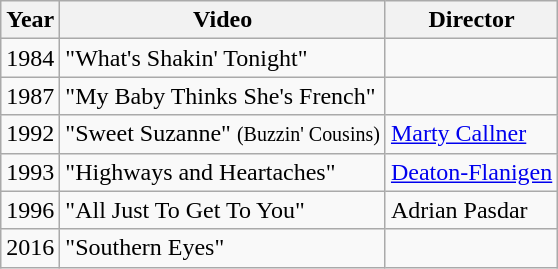<table class="wikitable">
<tr>
<th>Year</th>
<th>Video</th>
<th>Director</th>
</tr>
<tr>
<td>1984</td>
<td>"What's Shakin' Tonight"</td>
<td></td>
</tr>
<tr>
<td>1987</td>
<td>"My Baby Thinks She's French"</td>
<td></td>
</tr>
<tr>
<td>1992</td>
<td>"Sweet Suzanne" <small>(Buzzin' Cousins)</small></td>
<td><a href='#'>Marty Callner</a></td>
</tr>
<tr>
<td>1993</td>
<td>"Highways and Heartaches"</td>
<td><a href='#'>Deaton-Flanigen</a></td>
</tr>
<tr>
<td>1996</td>
<td>"All Just To Get To You"</td>
<td>Adrian Pasdar</td>
</tr>
<tr>
<td>2016</td>
<td>"Southern Eyes"</td>
<td></td>
</tr>
</table>
